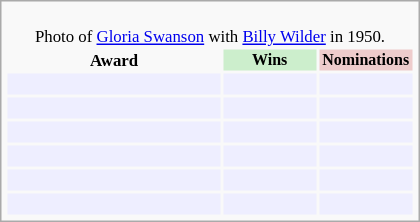<table class="infobox" style="width: 25em; text-align: left; font-size: 70%; vertical-align: middle;">
<tr>
<td colspan="3" style="text-align:center;"><br>Photo of <a href='#'>Gloria Swanson</a> with <a href='#'>Billy Wilder</a> in 1950.</td>
</tr>
<tr align="center">
<th style="vertical-align: middle;">Award</th>
<th width="60" style="background:#cceecc; font-size:8pt;">Wins</th>
<th width="60" style="background:#eecccc; font-size:8pt;">Nominations</th>
</tr>
<tr bgcolor=#eeeeff>
<td align="center"><br></td>
<td></td>
<td></td>
</tr>
<tr bgcolor=#eeeeff>
<td align="center"><br></td>
<td></td>
<td></td>
</tr>
<tr bgcolor=#eeeeff>
<td align="center"><br></td>
<td></td>
<td></td>
</tr>
<tr bgcolor=#eeeeff>
<td align="center"><br></td>
<td></td>
<td></td>
</tr>
<tr bgcolor=#eeeeff>
<td align="center"><br></td>
<td></td>
<td></td>
</tr>
<tr bgcolor=#eeeeff>
<td align="center"><br></td>
<td></td>
<td></td>
</tr>
</table>
